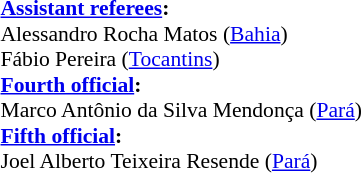<table width=50% style="font-size: 90%">
<tr>
<td><br><br><strong><a href='#'>Assistant referees</a>:</strong>
<br>Alessandro Rocha Matos (<a href='#'>Bahia</a>)
<br>Fábio Pereira (<a href='#'>Tocantins</a>)
<br><strong><a href='#'>Fourth official</a>:</strong>
<br>Marco Antônio da Silva Mendonça (<a href='#'>Pará</a>)
<br><strong><a href='#'>Fifth official</a>:</strong>
<br>Joel Alberto Teixeira Resende (<a href='#'>Pará</a>)</td>
</tr>
</table>
